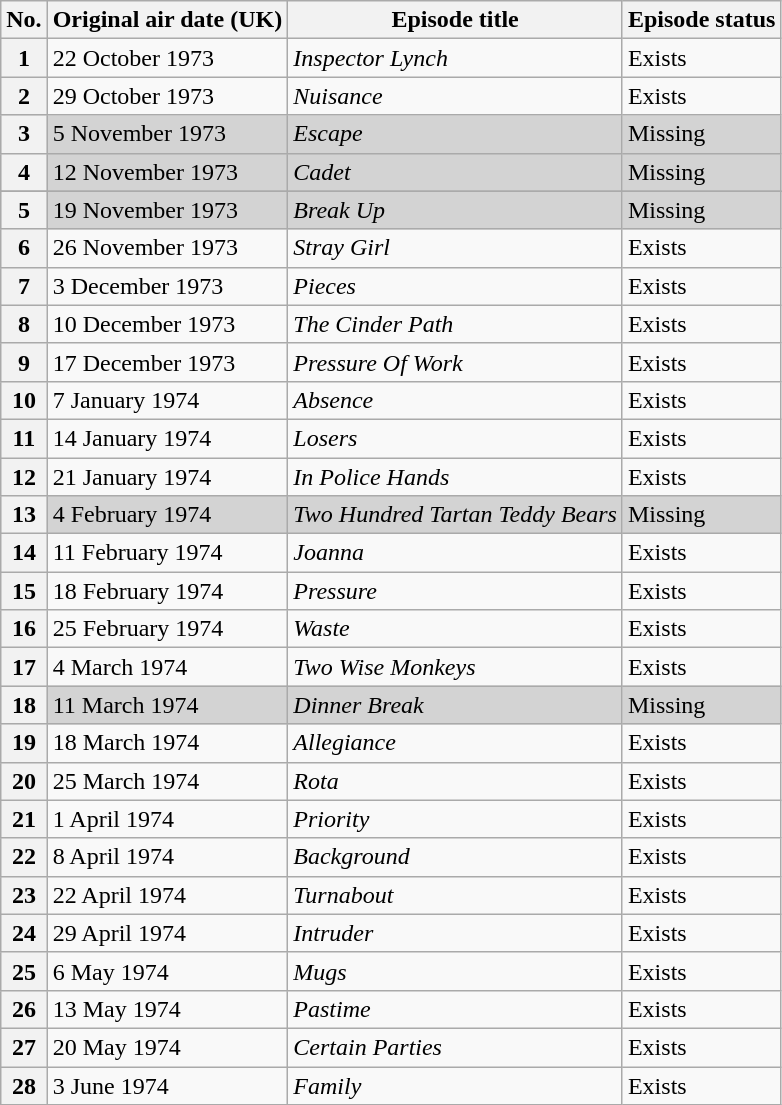<table class="wikitable">
<tr>
<th>No.</th>
<th>Original air date (UK)</th>
<th>Episode title</th>
<th>Episode status</th>
</tr>
<tr>
<th style="text-align:center;">1</th>
<td>22 October 1973</td>
<td><em>Inspector Lynch</em></td>
<td>Exists</td>
</tr>
<tr>
<th style="text-align:center;">2</th>
<td>29 October 1973</td>
<td><em>Nuisance</em></td>
<td>Exists</td>
</tr>
<tr style="background:lightgrey;">
<th style="text-align:center;">3</th>
<td>5 November 1973</td>
<td><em>Escape</em></td>
<td>Missing</td>
</tr>
<tr style="background:lightgrey;">
<th style="text-align:center;">4</th>
<td>12 November 1973</td>
<td><em>Cadet</em></td>
<td>Missing</td>
</tr>
<tr>
</tr>
<tr style="background:lightgrey;">
<th style="text-align:center;">5</th>
<td>19 November 1973</td>
<td><em>Break Up</em></td>
<td>Missing</td>
</tr>
<tr>
<th style="text-align:center;">6</th>
<td>26 November 1973</td>
<td><em>Stray Girl</em></td>
<td>Exists</td>
</tr>
<tr>
<th style="text-align:center;">7</th>
<td>3 December 1973</td>
<td><em>Pieces</em></td>
<td>Exists</td>
</tr>
<tr>
<th style="text-align:center;">8</th>
<td>10 December 1973</td>
<td><em>The Cinder Path</em></td>
<td>Exists</td>
</tr>
<tr>
<th style="text-align:center;">9</th>
<td>17 December 1973</td>
<td><em>Pressure Of Work</em></td>
<td>Exists</td>
</tr>
<tr>
<th style="text-align:center;">10</th>
<td>7 January 1974</td>
<td><em>Absence</em></td>
<td>Exists</td>
</tr>
<tr>
<th style="text-align:center;">11</th>
<td>14 January 1974</td>
<td><em>Losers</em></td>
<td>Exists</td>
</tr>
<tr>
<th style="text-align:center;">12</th>
<td>21 January 1974</td>
<td><em>In Police Hands</em></td>
<td>Exists</td>
</tr>
<tr style="background:lightgrey;">
<th style="text-align:center;">13</th>
<td>4 February 1974</td>
<td><em>Two Hundred Tartan Teddy Bears</em></td>
<td>Missing</td>
</tr>
<tr>
<th style="text-align:center;">14</th>
<td>11 February 1974</td>
<td><em>Joanna</em></td>
<td>Exists</td>
</tr>
<tr>
<th style="text-align:center;">15</th>
<td>18 February 1974</td>
<td><em>Pressure</em></td>
<td>Exists</td>
</tr>
<tr>
<th style="text-align:center;">16</th>
<td>25 February 1974</td>
<td><em>Waste</em></td>
<td>Exists</td>
</tr>
<tr>
<th style="text-align:center;">17</th>
<td>4 March 1974</td>
<td><em>Two Wise Monkeys</em></td>
<td>Exists</td>
</tr>
<tr style="background:lightgrey;">
<th style="text-align:center;">18</th>
<td>11 March 1974</td>
<td><em>Dinner Break</em></td>
<td>Missing</td>
</tr>
<tr>
<th style="text-align:center;">19</th>
<td>18 March 1974</td>
<td><em>Allegiance</em></td>
<td>Exists</td>
</tr>
<tr>
<th style="text-align:center;">20</th>
<td>25 March 1974</td>
<td><em>Rota</em></td>
<td>Exists</td>
</tr>
<tr>
<th style="text-align:center;">21</th>
<td>1 April 1974</td>
<td><em>Priority</em></td>
<td>Exists</td>
</tr>
<tr>
<th style="text-align:center;">22</th>
<td>8 April 1974</td>
<td><em>Background</em></td>
<td>Exists</td>
</tr>
<tr>
<th style="text-align:center;">23</th>
<td>22 April 1974</td>
<td><em>Turnabout</em></td>
<td>Exists</td>
</tr>
<tr>
<th style="text-align:center;">24</th>
<td>29 April 1974</td>
<td><em>Intruder</em></td>
<td>Exists</td>
</tr>
<tr>
<th style="text-align:center;">25</th>
<td>6 May 1974</td>
<td><em>Mugs</em></td>
<td>Exists</td>
</tr>
<tr>
<th style="text-align:center;">26</th>
<td>13 May 1974</td>
<td><em>Pastime</em></td>
<td>Exists</td>
</tr>
<tr>
<th style="text-align:center;">27</th>
<td>20 May 1974</td>
<td><em>Certain Parties</em></td>
<td>Exists</td>
</tr>
<tr>
<th style="text-align:center;">28</th>
<td>3 June 1974</td>
<td><em>Family</em></td>
<td>Exists</td>
</tr>
</table>
